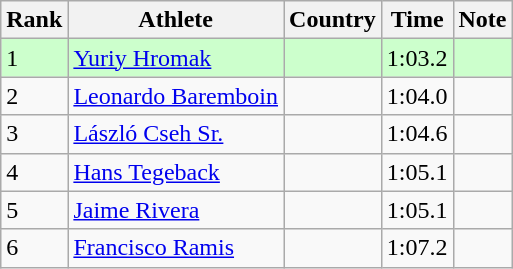<table class="wikitable sortable">
<tr>
<th>Rank</th>
<th>Athlete</th>
<th>Country</th>
<th>Time</th>
<th>Note</th>
</tr>
<tr bgcolor=#CCFFCC>
<td>1</td>
<td><a href='#'>Yuriy Hromak</a></td>
<td></td>
<td>1:03.2</td>
<td></td>
</tr>
<tr>
<td>2</td>
<td><a href='#'>Leonardo Baremboin</a></td>
<td></td>
<td>1:04.0</td>
<td></td>
</tr>
<tr>
<td>3</td>
<td><a href='#'>László Cseh Sr.</a></td>
<td></td>
<td>1:04.6</td>
<td></td>
</tr>
<tr>
<td>4</td>
<td><a href='#'>Hans Tegeback</a></td>
<td></td>
<td>1:05.1</td>
<td></td>
</tr>
<tr>
<td>5</td>
<td><a href='#'>Jaime Rivera</a></td>
<td></td>
<td>1:05.1</td>
<td></td>
</tr>
<tr>
<td>6</td>
<td><a href='#'>Francisco Ramis</a></td>
<td></td>
<td>1:07.2</td>
<td></td>
</tr>
</table>
